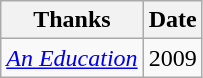<table class="wikitable">
<tr>
<th>Thanks</th>
<th>Date</th>
</tr>
<tr>
<td><em><a href='#'>An Education</a></em></td>
<td>2009</td>
</tr>
</table>
